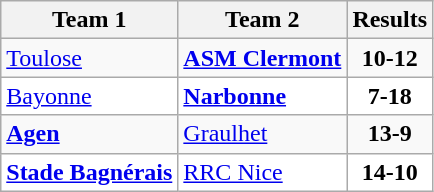<table class="wikitable">
<tr>
<th>Team 1</th>
<th>Team 2</th>
<th>Results</th>
</tr>
<tr>
<td><a href='#'>Toulose</a></td>
<td><strong><a href='#'>ASM Clermont</a></strong></td>
<td align="center"><strong>10-12</strong></td>
</tr>
<tr bgcolor="white">
<td><a href='#'>Bayonne</a></td>
<td><strong><a href='#'>Narbonne</a></strong></td>
<td align="center"><strong>7-18</strong></td>
</tr>
<tr>
<td><strong><a href='#'>Agen</a></strong></td>
<td><a href='#'>Graulhet</a></td>
<td align="center"><strong>13-9</strong></td>
</tr>
<tr bgcolor="white">
<td><strong><a href='#'>Stade Bagnérais</a></strong></td>
<td><a href='#'>RRC Nice</a></td>
<td align="center"><strong>14-10</strong></td>
</tr>
</table>
